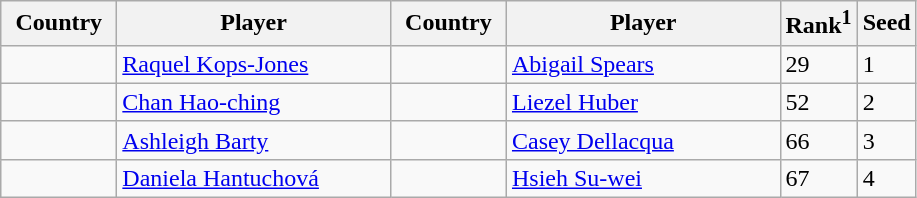<table class="sortable wikitable">
<tr>
<th width="70">Country</th>
<th width="175">Player</th>
<th width="70">Country</th>
<th width="175">Player</th>
<th>Rank<sup>1</sup></th>
<th>Seed</th>
</tr>
<tr>
<td></td>
<td><a href='#'>Raquel Kops-Jones</a></td>
<td></td>
<td><a href='#'>Abigail Spears</a></td>
<td>29</td>
<td>1</td>
</tr>
<tr>
<td></td>
<td><a href='#'>Chan Hao-ching</a></td>
<td></td>
<td><a href='#'>Liezel Huber</a></td>
<td>52</td>
<td>2</td>
</tr>
<tr>
<td></td>
<td><a href='#'>Ashleigh Barty</a></td>
<td></td>
<td><a href='#'>Casey Dellacqua</a></td>
<td>66</td>
<td>3</td>
</tr>
<tr>
<td></td>
<td><a href='#'>Daniela Hantuchová</a></td>
<td></td>
<td><a href='#'>Hsieh Su-wei</a></td>
<td>67</td>
<td>4</td>
</tr>
</table>
